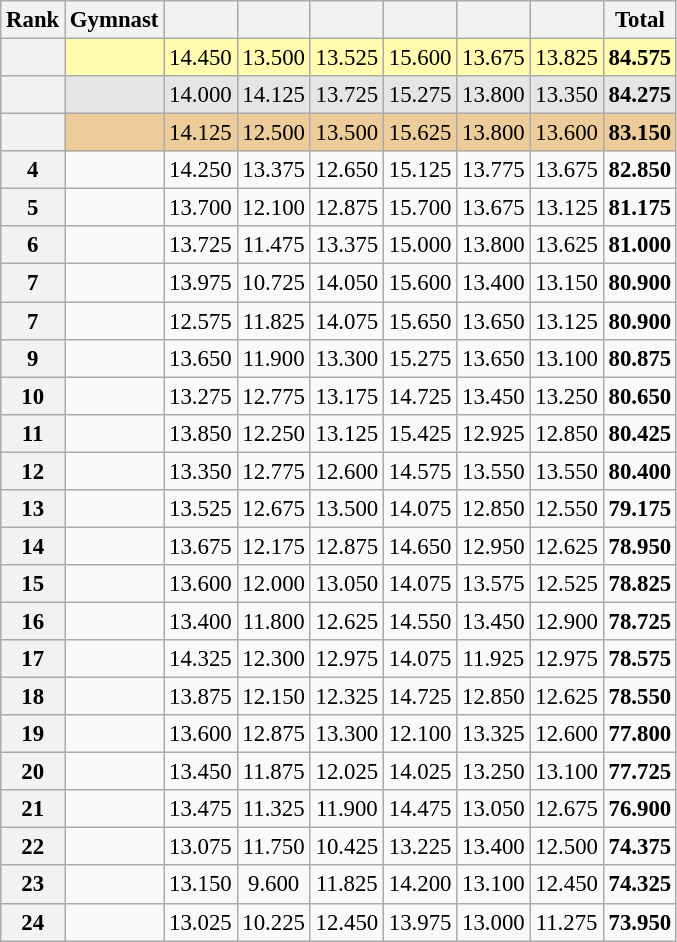<table class="wikitable sortable" style="text-align:center; font-size:95%">
<tr>
<th scope=col>Rank</th>
<th scope=col>Gymnast</th>
<th scope=col></th>
<th scope=col></th>
<th scope=col></th>
<th scope=col></th>
<th scope=col></th>
<th scope=col></th>
<th scope=col>Total</th>
</tr>
<tr bgcolor=fffcaf>
<th scope=row></th>
<td align=left></td>
<td>14.450</td>
<td>13.500</td>
<td>13.525</td>
<td>15.600</td>
<td>13.675</td>
<td>13.825</td>
<td><strong>84.575</strong></td>
</tr>
<tr bgcolor=e5e5e5>
<th scope=row></th>
<td align=left></td>
<td>14.000</td>
<td>14.125</td>
<td>13.725</td>
<td>15.275</td>
<td>13.800</td>
<td>13.350</td>
<td><strong>84.275</strong></td>
</tr>
<tr bgcolor=eecc99>
<th scope=row></th>
<td align=left></td>
<td>14.125</td>
<td>12.500</td>
<td>13.500</td>
<td>15.625</td>
<td>13.800</td>
<td>13.600</td>
<td><strong>83.150</strong></td>
</tr>
<tr>
<th scope=row>4</th>
<td align=left></td>
<td>14.250</td>
<td>13.375</td>
<td>12.650</td>
<td>15.125</td>
<td>13.775</td>
<td>13.675</td>
<td><strong>82.850</strong></td>
</tr>
<tr>
<th scope=row>5</th>
<td align=left></td>
<td>13.700</td>
<td>12.100</td>
<td>12.875</td>
<td>15.700</td>
<td>13.675</td>
<td>13.125</td>
<td><strong>81.175</strong></td>
</tr>
<tr>
<th scope=row>6</th>
<td align=left></td>
<td>13.725</td>
<td>11.475</td>
<td>13.375</td>
<td>15.000</td>
<td>13.800</td>
<td>13.625</td>
<td><strong>81.000</strong></td>
</tr>
<tr>
<th scope=row>7</th>
<td align=left></td>
<td>13.975</td>
<td>10.725</td>
<td>14.050</td>
<td>15.600</td>
<td>13.400</td>
<td>13.150</td>
<td><strong>80.900</strong></td>
</tr>
<tr>
<th scope=row>7</th>
<td align=left></td>
<td>12.575</td>
<td>11.825</td>
<td>14.075</td>
<td>15.650</td>
<td>13.650</td>
<td>13.125</td>
<td><strong>80.900</strong></td>
</tr>
<tr>
<th scope=row>9</th>
<td align=left></td>
<td>13.650</td>
<td>11.900</td>
<td>13.300</td>
<td>15.275</td>
<td>13.650</td>
<td>13.100</td>
<td><strong>80.875</strong></td>
</tr>
<tr>
<th scope=row>10</th>
<td align=left></td>
<td>13.275</td>
<td>12.775</td>
<td>13.175</td>
<td>14.725</td>
<td>13.450</td>
<td>13.250</td>
<td><strong>80.650</strong></td>
</tr>
<tr>
<th scope=row>11</th>
<td align=left></td>
<td>13.850</td>
<td>12.250</td>
<td>13.125</td>
<td>15.425</td>
<td>12.925</td>
<td>12.850</td>
<td><strong>80.425</strong></td>
</tr>
<tr>
<th scope=row>12</th>
<td align=left></td>
<td>13.350</td>
<td>12.775</td>
<td>12.600</td>
<td>14.575</td>
<td>13.550</td>
<td>13.550</td>
<td><strong>80.400</strong></td>
</tr>
<tr>
<th scope=row>13</th>
<td align=left></td>
<td>13.525</td>
<td>12.675</td>
<td>13.500</td>
<td>14.075</td>
<td>12.850</td>
<td>12.550</td>
<td><strong>79.175</strong></td>
</tr>
<tr>
<th scope=row>14</th>
<td align=left></td>
<td>13.675</td>
<td>12.175</td>
<td>12.875</td>
<td>14.650</td>
<td>12.950</td>
<td>12.625</td>
<td><strong>78.950</strong></td>
</tr>
<tr>
<th scope=row>15</th>
<td align=left></td>
<td>13.600</td>
<td>12.000</td>
<td>13.050</td>
<td>14.075</td>
<td>13.575</td>
<td>12.525</td>
<td><strong>78.825</strong></td>
</tr>
<tr>
<th scope=row>16</th>
<td align=left></td>
<td>13.400</td>
<td>11.800</td>
<td>12.625</td>
<td>14.550</td>
<td>13.450</td>
<td>12.900</td>
<td><strong>78.725</strong></td>
</tr>
<tr>
<th scope=row>17</th>
<td align=left></td>
<td>14.325</td>
<td>12.300</td>
<td>12.975</td>
<td>14.075</td>
<td>11.925</td>
<td>12.975</td>
<td><strong>78.575</strong></td>
</tr>
<tr>
<th scope=row>18</th>
<td align=left></td>
<td>13.875</td>
<td>12.150</td>
<td>12.325</td>
<td>14.725</td>
<td>12.850</td>
<td>12.625</td>
<td><strong>78.550</strong></td>
</tr>
<tr>
<th scope=row>19</th>
<td align=left></td>
<td>13.600</td>
<td>12.875</td>
<td>13.300</td>
<td>12.100</td>
<td>13.325</td>
<td>12.600</td>
<td><strong>77.800</strong></td>
</tr>
<tr>
<th scope=row>20</th>
<td align=left></td>
<td>13.450</td>
<td>11.875</td>
<td>12.025</td>
<td>14.025</td>
<td>13.250</td>
<td>13.100</td>
<td><strong>77.725</strong></td>
</tr>
<tr>
<th scope=row>21</th>
<td align=left></td>
<td>13.475</td>
<td>11.325</td>
<td>11.900</td>
<td>14.475</td>
<td>13.050</td>
<td>12.675</td>
<td><strong>76.900</strong></td>
</tr>
<tr>
<th scope=row>22</th>
<td align=left></td>
<td>13.075</td>
<td>11.750</td>
<td>10.425</td>
<td>13.225</td>
<td>13.400</td>
<td>12.500</td>
<td><strong>74.375</strong></td>
</tr>
<tr>
<th scope=row>23</th>
<td align=left></td>
<td>13.150</td>
<td>9.600</td>
<td>11.825</td>
<td>14.200</td>
<td>13.100</td>
<td>12.450</td>
<td><strong>74.325</strong></td>
</tr>
<tr>
<th scope=row>24</th>
<td align=left></td>
<td>13.025</td>
<td>10.225</td>
<td>12.450</td>
<td>13.975</td>
<td>13.000</td>
<td>11.275</td>
<td><strong>73.950</strong></td>
</tr>
</table>
